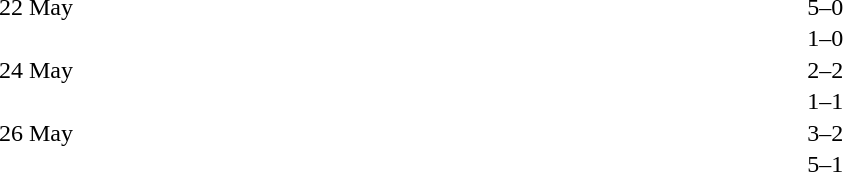<table cellspacing=1 width=70%>
<tr>
<th width=25%></th>
<th width=30%></th>
<th width=15%></th>
<th width=30%></th>
</tr>
<tr>
<td>22 May</td>
<td align=right></td>
<td align=center>5–0</td>
<td></td>
</tr>
<tr>
<td></td>
<td align=right></td>
<td align=center>1–0</td>
<td></td>
</tr>
<tr>
<td>24 May</td>
<td align=right></td>
<td align=center>2–2</td>
<td></td>
</tr>
<tr>
<td></td>
<td align=right></td>
<td align=center>1–1</td>
<td></td>
</tr>
<tr>
<td>26 May</td>
<td align=right></td>
<td align=center>3–2</td>
<td></td>
</tr>
<tr>
<td></td>
<td align=right></td>
<td align=center>5–1</td>
<td></td>
</tr>
</table>
